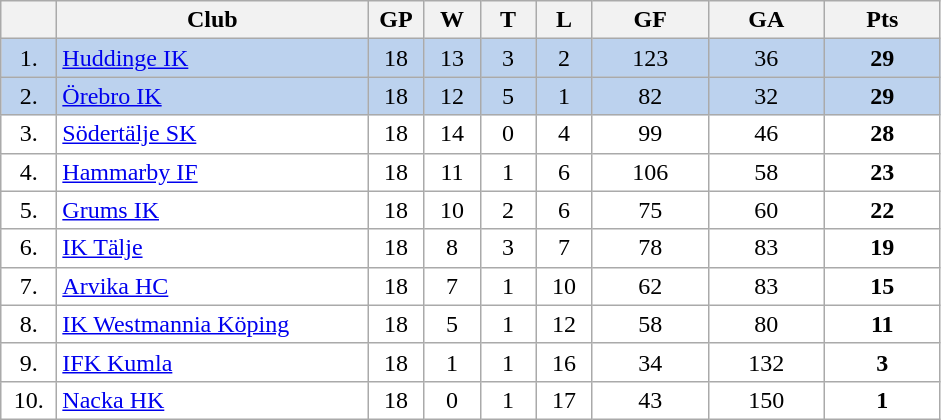<table class="wikitable">
<tr>
<th width="30"></th>
<th width="200">Club</th>
<th width="30">GP</th>
<th width="30">W</th>
<th width="30">T</th>
<th width="30">L</th>
<th width="70">GF</th>
<th width="70">GA</th>
<th width="70">Pts</th>
</tr>
<tr bgcolor="#BCD2EE" align="center">
<td>1.</td>
<td align="left"><a href='#'>Huddinge IK</a></td>
<td>18</td>
<td>13</td>
<td>3</td>
<td>2</td>
<td>123</td>
<td>36</td>
<td><strong>29</strong></td>
</tr>
<tr bgcolor="#BCD2EE" align="center">
<td>2.</td>
<td align="left"><a href='#'>Örebro IK</a></td>
<td>18</td>
<td>12</td>
<td>5</td>
<td>1</td>
<td>82</td>
<td>32</td>
<td><strong>29</strong></td>
</tr>
<tr bgcolor="#FFFFFF" align="center">
<td>3.</td>
<td align="left"><a href='#'>Södertälje SK</a></td>
<td>18</td>
<td>14</td>
<td>0</td>
<td>4</td>
<td>99</td>
<td>46</td>
<td><strong>28</strong></td>
</tr>
<tr bgcolor="#FFFFFF" align="center">
<td>4.</td>
<td align="left"><a href='#'>Hammarby IF</a></td>
<td>18</td>
<td>11</td>
<td>1</td>
<td>6</td>
<td>106</td>
<td>58</td>
<td><strong>23</strong></td>
</tr>
<tr bgcolor="#FFFFFF" align="center">
<td>5.</td>
<td align="left"><a href='#'>Grums IK</a></td>
<td>18</td>
<td>10</td>
<td>2</td>
<td>6</td>
<td>75</td>
<td>60</td>
<td><strong>22</strong></td>
</tr>
<tr bgcolor="#FFFFFF" align="center">
<td>6.</td>
<td align="left"><a href='#'>IK Tälje</a></td>
<td>18</td>
<td>8</td>
<td>3</td>
<td>7</td>
<td>78</td>
<td>83</td>
<td><strong>19</strong></td>
</tr>
<tr bgcolor="#FFFFFF" align="center">
<td>7.</td>
<td align="left"><a href='#'>Arvika HC</a></td>
<td>18</td>
<td>7</td>
<td>1</td>
<td>10</td>
<td>62</td>
<td>83</td>
<td><strong>15</strong></td>
</tr>
<tr bgcolor="#FFFFFF" align="center">
<td>8.</td>
<td align="left"><a href='#'>IK Westmannia Köping</a></td>
<td>18</td>
<td>5</td>
<td>1</td>
<td>12</td>
<td>58</td>
<td>80</td>
<td><strong>11</strong></td>
</tr>
<tr bgcolor="#FFFFFF" align="center">
<td>9.</td>
<td align="left"><a href='#'>IFK Kumla</a></td>
<td>18</td>
<td>1</td>
<td>1</td>
<td>16</td>
<td>34</td>
<td>132</td>
<td><strong>3</strong></td>
</tr>
<tr bgcolor="#FFFFFF" align="center">
<td>10.</td>
<td align="left"><a href='#'>Nacka HK</a></td>
<td>18</td>
<td>0</td>
<td>1</td>
<td>17</td>
<td>43</td>
<td>150</td>
<td><strong>1</strong></td>
</tr>
</table>
